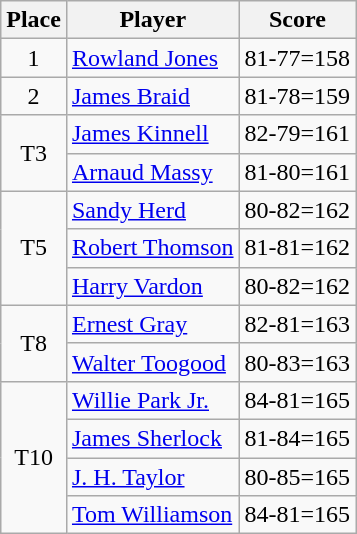<table class="wikitable">
<tr>
<th>Place</th>
<th>Player</th>
<th>Score</th>
</tr>
<tr>
<td align=center>1</td>
<td> <a href='#'>Rowland Jones</a></td>
<td>81-77=158</td>
</tr>
<tr>
<td align=center>2</td>
<td> <a href='#'>James Braid</a></td>
<td>81-78=159</td>
</tr>
<tr>
<td rowspan=2 align=center>T3</td>
<td> <a href='#'>James Kinnell</a></td>
<td>82-79=161</td>
</tr>
<tr>
<td> <a href='#'>Arnaud Massy</a></td>
<td>81-80=161</td>
</tr>
<tr>
<td rowspan=3 align=center>T5</td>
<td> <a href='#'>Sandy Herd</a></td>
<td>80-82=162</td>
</tr>
<tr>
<td> <a href='#'>Robert Thomson</a></td>
<td>81-81=162</td>
</tr>
<tr>
<td> <a href='#'>Harry Vardon</a></td>
<td>80-82=162</td>
</tr>
<tr>
<td rowspan=2 align=center>T8</td>
<td> <a href='#'>Ernest Gray</a></td>
<td>82-81=163</td>
</tr>
<tr>
<td> <a href='#'>Walter Toogood</a></td>
<td>80-83=163</td>
</tr>
<tr>
<td rowspan=4 align=center>T10</td>
<td> <a href='#'>Willie Park Jr.</a></td>
<td>84-81=165</td>
</tr>
<tr>
<td> <a href='#'>James Sherlock</a></td>
<td>81-84=165</td>
</tr>
<tr>
<td> <a href='#'>J. H. Taylor</a></td>
<td>80-85=165</td>
</tr>
<tr>
<td> <a href='#'>Tom Williamson</a></td>
<td>84-81=165</td>
</tr>
</table>
